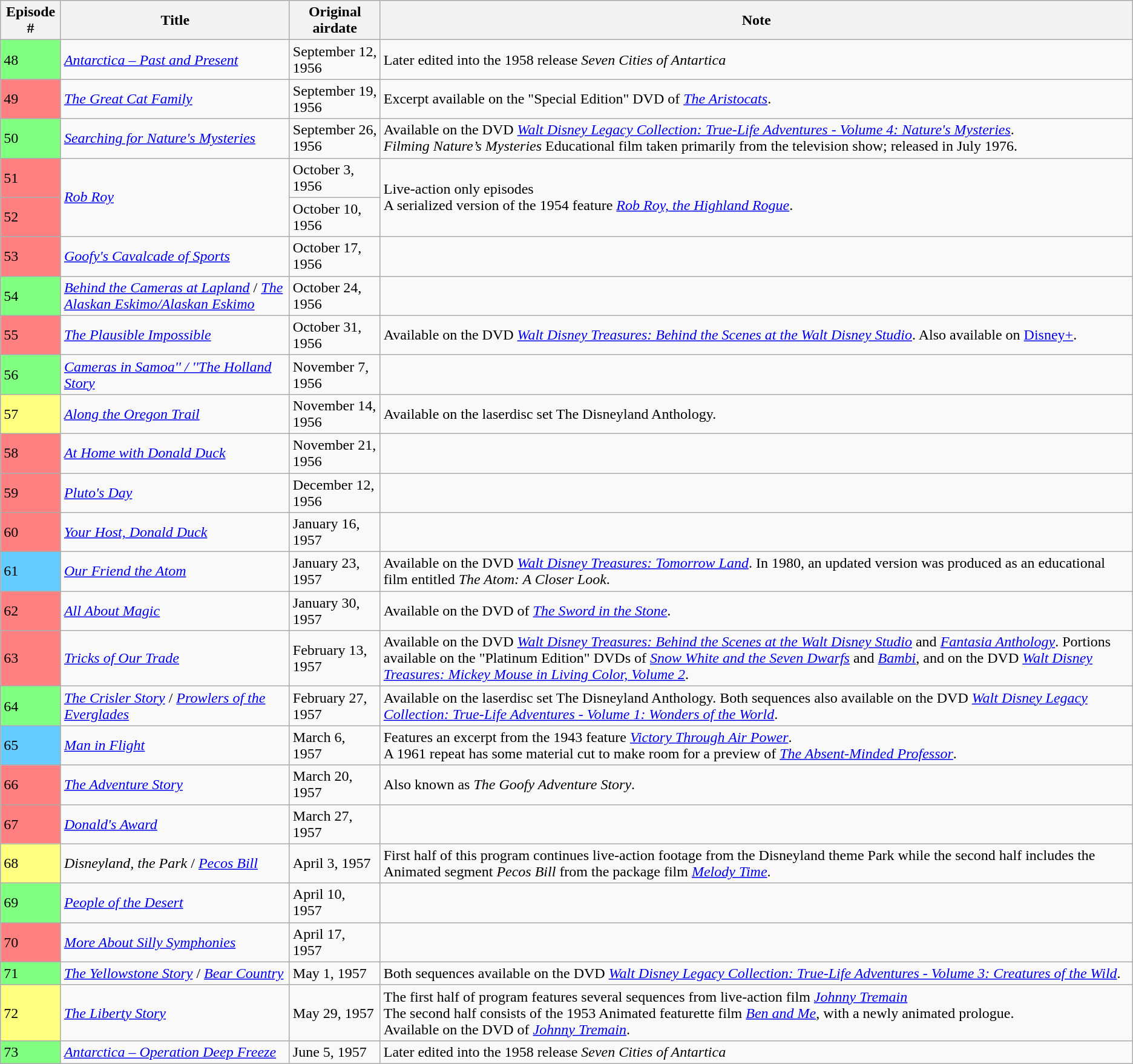<table class="wikitable wikiepisodetable sortable">
<tr>
<th>Episode #</th>
<th>Title</th>
<th>Original airdate</th>
<th>Note</th>
</tr>
<tr>
<td style="background:#80ff80;">48</td>
<td><em><a href='#'>Antarctica – Past and Present</a></em></td>
<td>September 12, 1956</td>
<td>Later edited into the 1958 release <em>Seven Cities of Antartica</em></td>
</tr>
<tr>
<td style="background:#ff8080;">49</td>
<td><em><a href='#'>The Great Cat Family</a></em></td>
<td>September 19, 1956</td>
<td>Excerpt available on the "Special Edition" DVD of <em><a href='#'>The Aristocats</a></em>.</td>
</tr>
<tr>
<td style="background:#80ff80;">50</td>
<td><em><a href='#'>Searching for Nature's Mysteries</a></em></td>
<td>September 26, 1956</td>
<td>Available on the DVD <em><a href='#'>Walt Disney Legacy Collection: True-Life Adventures - Volume 4: Nature's Mysteries</a></em>.<br><em>Filming Nature’s Mysteries</em> Educational film taken primarily from the television show; released in July 1976.</td>
</tr>
<tr>
<td style="background:#ff8080;">51</td>
<td rowspan="2"><em><a href='#'>Rob Roy</a></em></td>
<td>October 3, 1956</td>
<td rowspan="2">Live-action only episodes <br>A serialized version of the 1954 feature <em><a href='#'>Rob Roy, the Highland Rogue</a></em>.</td>
</tr>
<tr>
<td style="background:#ff8080;">52</td>
<td>October 10, 1956</td>
</tr>
<tr>
<td style="background:#ff8080;">53</td>
<td><em><a href='#'>Goofy's Cavalcade of Sports</a></em></td>
<td>October 17, 1956</td>
<td></td>
</tr>
<tr>
<td style="background:#80ff80;">54</td>
<td><em><a href='#'>Behind the Cameras at Lapland</a></em> / <em><a href='#'>The Alaskan Eskimo/Alaskan Eskimo</a></em></td>
<td>October 24, 1956</td>
<td></td>
</tr>
<tr>
<td style="background:#ff8080;">55</td>
<td><em><a href='#'>The Plausible Impossible</a></em></td>
<td>October 31, 1956</td>
<td>Available on the DVD <em><a href='#'>Walt Disney Treasures: Behind the Scenes at the Walt Disney Studio</a></em>. Also available on <a href='#'>Disney+</a>.</td>
</tr>
<tr>
<td style="background:#80ff80;">56</td>
<td><em><a href='#'>Cameras in Samoa'' / ''The Holland Story</a></em></td>
<td>November 7, 1956</td>
<td></td>
</tr>
<tr>
<td style="background:#ffff80;">57</td>
<td><em><a href='#'>Along the Oregon Trail</a></em></td>
<td>November 14, 1956</td>
<td>Available on the laserdisc set The Disneyland Anthology.</td>
</tr>
<tr>
<td style="background:#ff8080;">58</td>
<td><em><a href='#'>At Home with Donald Duck</a></em></td>
<td>November 21, 1956</td>
<td></td>
</tr>
<tr>
<td style="background:#ff8080;">59</td>
<td><em><a href='#'>Pluto's Day</a></em></td>
<td>December 12, 1956</td>
<td></td>
</tr>
<tr>
<td style="background:#ff8080;">60</td>
<td><em><a href='#'>Your Host, Donald Duck</a></em></td>
<td>January 16, 1957</td>
<td></td>
</tr>
<tr>
<td style="background:#6cf;">61</td>
<td><em><a href='#'>Our Friend the Atom</a></em></td>
<td>January 23, 1957</td>
<td>Available on the DVD <em><a href='#'>Walt Disney Treasures: Tomorrow Land</a></em>. In 1980, an updated version was produced as an educational film entitled <em>The Atom: A Closer Look</em>.</td>
</tr>
<tr>
<td style="background:#ff8080;">62</td>
<td><em><a href='#'>All About Magic</a></em></td>
<td>January 30, 1957</td>
<td>Available on the DVD of <em><a href='#'>The Sword in the Stone</a></em>.</td>
</tr>
<tr>
<td style="background:#ff8080;">63</td>
<td><em><a href='#'>Tricks of Our Trade</a></em></td>
<td>February 13, 1957</td>
<td>Available on the DVD <em><a href='#'>Walt Disney Treasures: Behind the Scenes at the Walt Disney Studio</a></em> and <em><a href='#'>Fantasia Anthology</a></em>. Portions available on the "Platinum Edition" DVDs of <em><a href='#'>Snow White and the Seven Dwarfs</a></em> and <em><a href='#'>Bambi</a></em>, and on the DVD <em><a href='#'>Walt Disney Treasures: Mickey Mouse in Living Color, Volume 2</a></em>.</td>
</tr>
<tr>
<td style="background:#80ff80;">64</td>
<td><em><a href='#'>The Crisler Story</a></em> / <em><a href='#'>Prowlers of the Everglades</a></em></td>
<td>February 27, 1957</td>
<td>Available on the laserdisc set The Disneyland Anthology. Both sequences also available on the DVD <em><a href='#'>Walt Disney Legacy Collection: True-Life Adventures - Volume 1: Wonders of the World</a></em>.</td>
</tr>
<tr>
<td style="background:#6cf;">65</td>
<td><em><a href='#'>Man in Flight</a></em></td>
<td>March 6, 1957</td>
<td>Features an excerpt from the 1943 feature <em><a href='#'>Victory Through Air Power</a></em>.<br>A 1961 repeat has some material cut to make room for a preview of <em><a href='#'>The Absent-Minded Professor</a></em>.</td>
</tr>
<tr>
<td style="background:#ff8080;">66</td>
<td><em><a href='#'>The Adventure Story</a></em></td>
<td>March 20, 1957</td>
<td>Also known as <em>The Goofy Adventure Story</em>.</td>
</tr>
<tr>
<td style="background:#ff8080;">67</td>
<td><em><a href='#'>Donald's Award</a></em></td>
<td>March 27, 1957</td>
<td></td>
</tr>
<tr>
<td style="background:#ffff80;">68</td>
<td><em>Disneyland, the Park</em> / <em><a href='#'>Pecos Bill</a></em></td>
<td>April 3, 1957</td>
<td>First half of this program continues live-action footage from the Disneyland theme Park while the second half includes the Animated segment <em>Pecos Bill</em> from the package film <em><a href='#'>Melody Time</a></em>.</td>
</tr>
<tr>
<td style="background:#80ff80;">69</td>
<td><em><a href='#'>People of the Desert</a></em></td>
<td>April 10, 1957</td>
<td></td>
</tr>
<tr>
<td style="background:#ff8080;">70</td>
<td><em><a href='#'>More About Silly Symphonies</a></em></td>
<td>April 17, 1957</td>
<td></td>
</tr>
<tr>
<td style="background:#80ff80;">71</td>
<td><em><a href='#'>The Yellowstone Story</a></em> / <em><a href='#'>Bear Country</a></em></td>
<td>May 1, 1957</td>
<td>Both sequences available on the DVD <em><a href='#'>Walt Disney Legacy Collection: True-Life Adventures - Volume 3: Creatures of the Wild</a></em>.</td>
</tr>
<tr>
<td style="background:#ffff80;">72</td>
<td><em><a href='#'>The Liberty Story</a></em></td>
<td>May 29, 1957</td>
<td>The first half of program features several sequences from live-action film <em><a href='#'>Johnny Tremain</a></em> <br> The second half consists of the 1953 Animated featurette film <em><a href='#'>Ben and Me</a></em>, with a newly animated prologue. <br>Available on the DVD of <em><a href='#'>Johnny Tremain</a></em>.</td>
</tr>
<tr>
<td style="background:#80ff80;">73</td>
<td><em><a href='#'>Antarctica – Operation Deep Freeze</a></em></td>
<td>June 5, 1957</td>
<td>Later edited into the 1958 release <em>Seven Cities of Antartica</em></td>
</tr>
</table>
